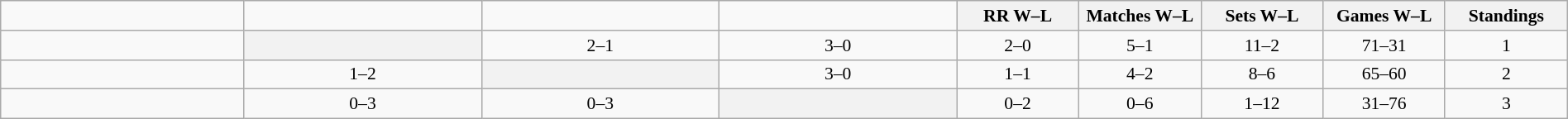<table class="wikitable" style="width: 100%; text-align:center; font-size:90%">
<tr>
<td width=166></td>
<td width=162></td>
<td width=162></td>
<td width=162></td>
<th width=80>RR W–L</th>
<th width=80>Matches W–L</th>
<th width=80>Sets W–L</th>
<th width=80>Games W–L</th>
<th width=80>Standings</th>
</tr>
<tr>
<td style="text-align:left;"></td>
<th bgcolor="ededed"></th>
<td>2–1</td>
<td>3–0</td>
<td>2–0</td>
<td>5–1</td>
<td>11–2</td>
<td>71–31</td>
<td>1</td>
</tr>
<tr>
<td style="text-align:left;"></td>
<td>1–2</td>
<th bgcolor="ededed"></th>
<td>3–0</td>
<td>1–1</td>
<td>4–2</td>
<td>8–6</td>
<td>65–60</td>
<td>2</td>
</tr>
<tr>
<td style="text-align:left;"></td>
<td>0–3</td>
<td>0–3</td>
<th bgcolor="ededed"></th>
<td>0–2</td>
<td>0–6</td>
<td>1–12</td>
<td>31–76</td>
<td>3</td>
</tr>
</table>
